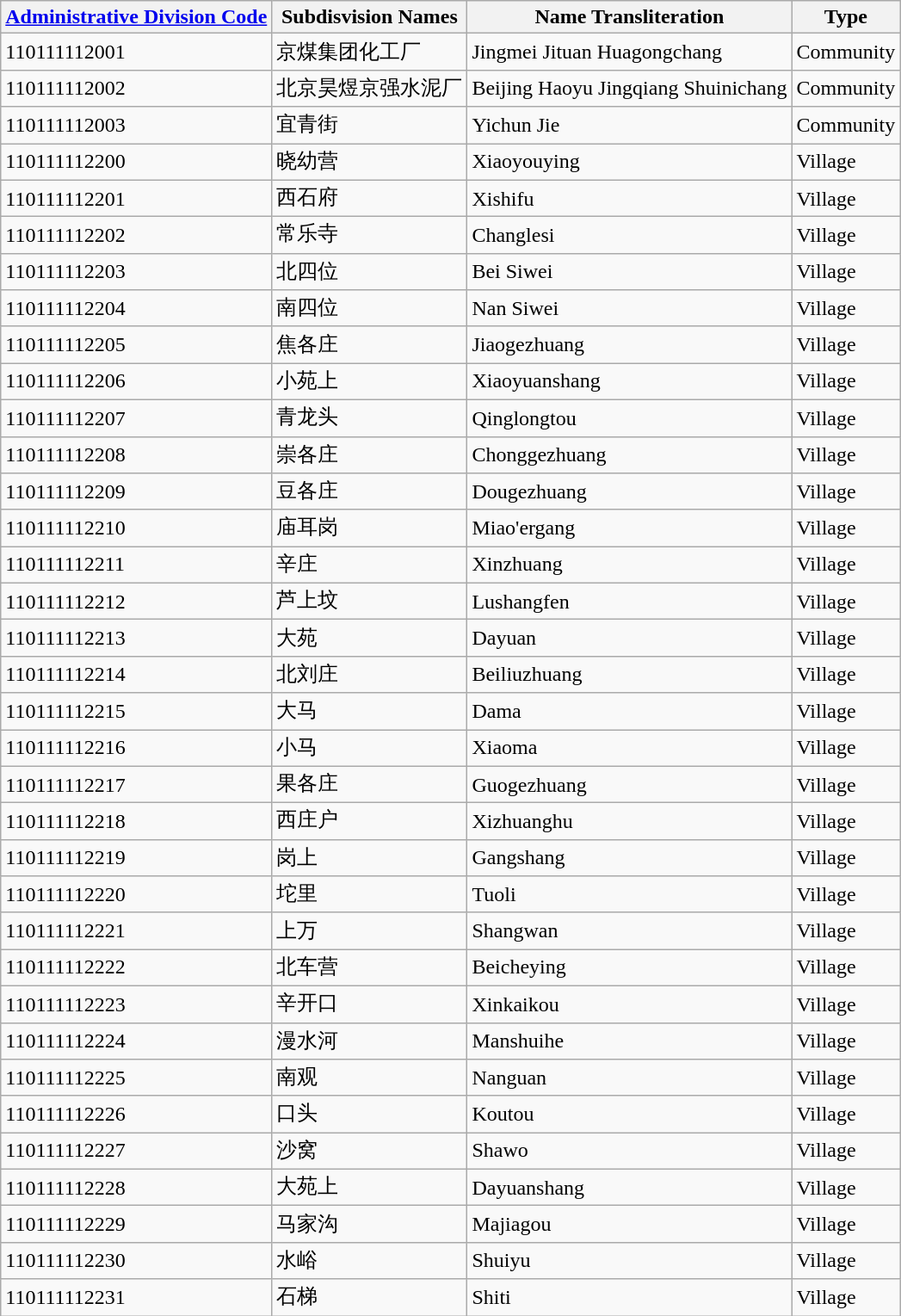<table class="wikitable sortable">
<tr>
<th><a href='#'>Administrative Division Code</a></th>
<th>Subdisvision Names</th>
<th>Name Transliteration</th>
<th>Type</th>
</tr>
<tr>
<td>110111112001</td>
<td>京煤集团化工厂</td>
<td>Jingmei Jituan Huagongchang</td>
<td>Community</td>
</tr>
<tr>
<td>110111112002</td>
<td>北京昊煜京强水泥厂</td>
<td>Beijing Haoyu Jingqiang Shuinichang</td>
<td>Community</td>
</tr>
<tr>
<td>110111112003</td>
<td>宜青街</td>
<td>Yichun Jie</td>
<td>Community</td>
</tr>
<tr>
<td>110111112200</td>
<td>晓幼营</td>
<td>Xiaoyouying</td>
<td>Village</td>
</tr>
<tr>
<td>110111112201</td>
<td>西石府</td>
<td>Xishifu</td>
<td>Village</td>
</tr>
<tr>
<td>110111112202</td>
<td>常乐寺</td>
<td>Changlesi</td>
<td>Village</td>
</tr>
<tr>
<td>110111112203</td>
<td>北四位</td>
<td>Bei Siwei</td>
<td>Village</td>
</tr>
<tr>
<td>110111112204</td>
<td>南四位</td>
<td>Nan Siwei</td>
<td>Village</td>
</tr>
<tr>
<td>110111112205</td>
<td>焦各庄</td>
<td>Jiaogezhuang</td>
<td>Village</td>
</tr>
<tr>
<td>110111112206</td>
<td>小苑上</td>
<td>Xiaoyuanshang</td>
<td>Village</td>
</tr>
<tr>
<td>110111112207</td>
<td>青龙头</td>
<td>Qinglongtou</td>
<td>Village</td>
</tr>
<tr>
<td>110111112208</td>
<td>崇各庄</td>
<td>Chonggezhuang</td>
<td>Village</td>
</tr>
<tr>
<td>110111112209</td>
<td>豆各庄</td>
<td>Dougezhuang</td>
<td>Village</td>
</tr>
<tr>
<td>110111112210</td>
<td>庙耳岗</td>
<td>Miao'ergang</td>
<td>Village</td>
</tr>
<tr>
<td>110111112211</td>
<td>辛庄</td>
<td>Xinzhuang</td>
<td>Village</td>
</tr>
<tr>
<td>110111112212</td>
<td>芦上坟</td>
<td>Lushangfen</td>
<td>Village</td>
</tr>
<tr>
<td>110111112213</td>
<td>大苑</td>
<td>Dayuan</td>
<td>Village</td>
</tr>
<tr>
<td>110111112214</td>
<td>北刘庄</td>
<td>Beiliuzhuang</td>
<td>Village</td>
</tr>
<tr>
<td>110111112215</td>
<td>大马</td>
<td>Dama</td>
<td>Village</td>
</tr>
<tr>
<td>110111112216</td>
<td>小马</td>
<td>Xiaoma</td>
<td>Village</td>
</tr>
<tr>
<td>110111112217</td>
<td>果各庄</td>
<td>Guogezhuang</td>
<td>Village</td>
</tr>
<tr>
<td>110111112218</td>
<td>西庄户</td>
<td>Xizhuanghu</td>
<td>Village</td>
</tr>
<tr>
<td>110111112219</td>
<td>岗上</td>
<td>Gangshang</td>
<td>Village</td>
</tr>
<tr>
<td>110111112220</td>
<td>坨里</td>
<td>Tuoli</td>
<td>Village</td>
</tr>
<tr>
<td>110111112221</td>
<td>上万</td>
<td>Shangwan</td>
<td>Village</td>
</tr>
<tr>
<td>110111112222</td>
<td>北车营</td>
<td>Beicheying</td>
<td>Village</td>
</tr>
<tr>
<td>110111112223</td>
<td>辛开口</td>
<td>Xinkaikou</td>
<td>Village</td>
</tr>
<tr>
<td>110111112224</td>
<td>漫水河</td>
<td>Manshuihe</td>
<td>Village</td>
</tr>
<tr>
<td>110111112225</td>
<td>南观</td>
<td>Nanguan</td>
<td>Village</td>
</tr>
<tr>
<td>110111112226</td>
<td>口头</td>
<td>Koutou</td>
<td>Village</td>
</tr>
<tr>
<td>110111112227</td>
<td>沙窝</td>
<td>Shawo</td>
<td>Village</td>
</tr>
<tr>
<td>110111112228</td>
<td>大苑上</td>
<td>Dayuanshang</td>
<td>Village</td>
</tr>
<tr>
<td>110111112229</td>
<td>马家沟</td>
<td>Majiagou</td>
<td>Village</td>
</tr>
<tr>
<td>110111112230</td>
<td>水峪</td>
<td>Shuiyu</td>
<td>Village</td>
</tr>
<tr>
<td>110111112231</td>
<td>石梯</td>
<td>Shiti</td>
<td>Village</td>
</tr>
</table>
